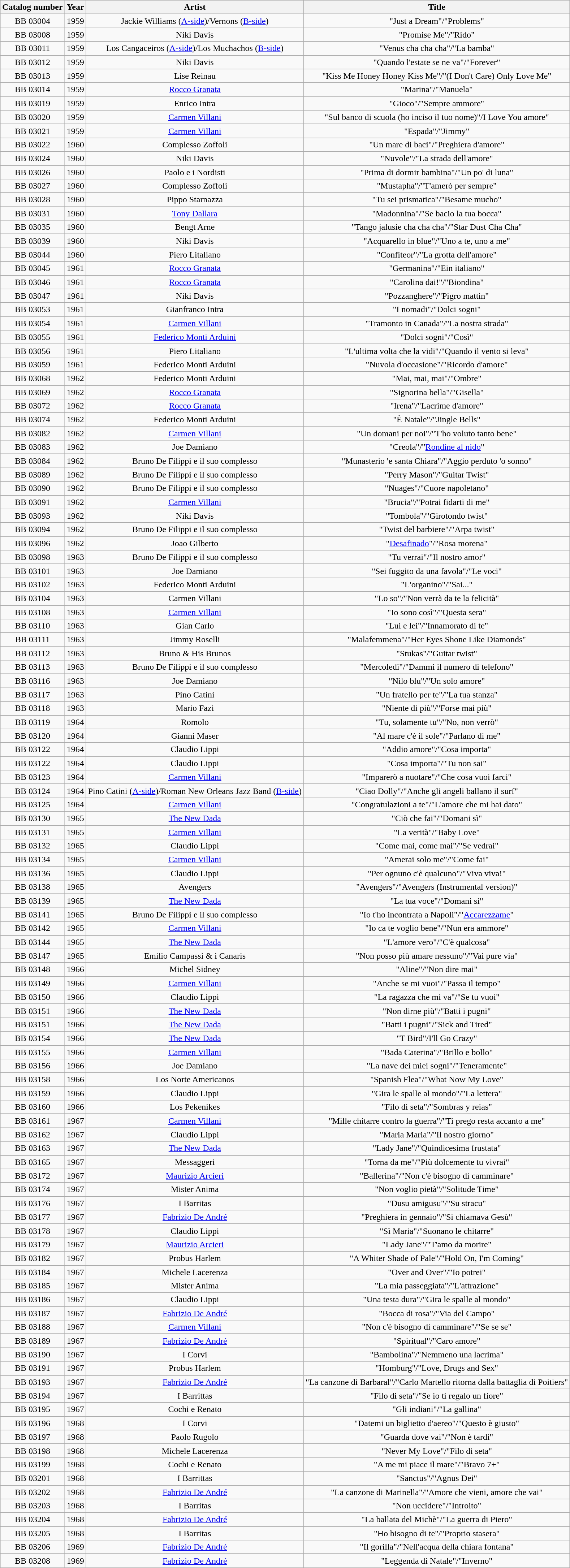<table class="wikitable" style="text-align:center;">
<tr>
<th>Catalog number</th>
<th>Year</th>
<th>Artist</th>
<th>Title</th>
</tr>
<tr>
<td>BB 03004</td>
<td>1959</td>
<td>Jackie Williams (<a href='#'>A-side</a>)/Vernons (<a href='#'>B-side</a>)</td>
<td>"Just a Dream"/"Problems"</td>
</tr>
<tr>
<td>BB 03008</td>
<td>1959</td>
<td>Niki Davis</td>
<td>"Promise Me"/"Rido"</td>
</tr>
<tr>
<td>BB 03011</td>
<td>1959</td>
<td>Los Cangaceiros (<a href='#'>A-side</a>)/Los Muchachos (<a href='#'>B-side</a>)</td>
<td>"Venus cha cha cha"/"La bamba"</td>
</tr>
<tr>
<td>BB 03012</td>
<td>1959</td>
<td>Niki Davis</td>
<td>"Quando l'estate se ne va"/"Forever"</td>
</tr>
<tr>
<td>BB 03013</td>
<td>1959</td>
<td>Lise Reinau</td>
<td>"Kiss Me Honey Honey Kiss Me"/"(I Don't Care) Only Love Me"</td>
</tr>
<tr>
<td>BB 03014</td>
<td>1959</td>
<td><a href='#'>Rocco Granata</a></td>
<td>"Marina"/"Manuela"</td>
</tr>
<tr>
<td>BB 03019</td>
<td>1959</td>
<td>Enrico Intra</td>
<td>"Gioco"/"Sempre ammore"</td>
</tr>
<tr>
<td>BB 03020</td>
<td>1959</td>
<td><a href='#'>Carmen Villani</a></td>
<td>"Sul banco di scuola (ho inciso il tuo nome)"/I Love You amore"</td>
</tr>
<tr>
<td>BB 03021</td>
<td>1959</td>
<td><a href='#'>Carmen Villani</a></td>
<td>"Espada"/"Jimmy"</td>
</tr>
<tr>
<td>BB 03022</td>
<td>1960</td>
<td>Complesso Zoffoli</td>
<td>"Un mare di baci"/"Preghiera d'amore"</td>
</tr>
<tr>
<td>BB 03024</td>
<td>1960</td>
<td>Niki Davis</td>
<td>"Nuvole"/"La strada dell'amore"</td>
</tr>
<tr>
<td>BB 03026</td>
<td>1960</td>
<td>Paolo e i Nordisti</td>
<td>"Prima di dormir bambina"/"Un po' di luna"</td>
</tr>
<tr>
<td>BB 03027</td>
<td>1960</td>
<td>Complesso Zoffoli</td>
<td>"Mustapha"/"T'amerò per sempre"</td>
</tr>
<tr>
<td>BB 03028</td>
<td>1960</td>
<td>Pippo Starnazza</td>
<td>"Tu sei prismatica"/"Besame mucho"</td>
</tr>
<tr>
<td>BB 03031</td>
<td>1960</td>
<td><a href='#'>Tony Dallara</a></td>
<td>"Madonnina"/"Se bacio la tua bocca"</td>
</tr>
<tr>
<td>BB 03035</td>
<td>1960</td>
<td>Bengt Arne</td>
<td>"Tango jalusie cha cha cha"/"Star Dust Cha Cha"</td>
</tr>
<tr>
<td>BB 03039</td>
<td>1960</td>
<td>Niki Davis</td>
<td>"Acquarello in blue"/"Uno a te, uno a me"</td>
</tr>
<tr>
<td>BB 03044</td>
<td>1960</td>
<td>Piero Litaliano</td>
<td>"Confiteor"/"La grotta dell'amore"</td>
</tr>
<tr>
<td>BB 03045</td>
<td>1961</td>
<td><a href='#'>Rocco Granata</a></td>
<td>"Germanina"/"Ein italiano"</td>
</tr>
<tr>
<td>BB 03046</td>
<td>1961</td>
<td><a href='#'>Rocco Granata</a></td>
<td>"Carolina dai!"/"Biondina"</td>
</tr>
<tr>
<td>BB 03047</td>
<td>1961</td>
<td>Niki Davis</td>
<td>"Pozzanghere"/"Pigro mattin"</td>
</tr>
<tr>
<td>BB 03053</td>
<td>1961</td>
<td>Gianfranco Intra</td>
<td>"I nomadi"/"Dolci sogni"</td>
</tr>
<tr>
<td>BB 03054</td>
<td>1961</td>
<td><a href='#'>Carmen Villani</a></td>
<td>"Tramonto in Canada"/"La nostra strada"</td>
</tr>
<tr>
<td>BB 03055</td>
<td>1961</td>
<td><a href='#'>Federico Monti Arduini</a></td>
<td>"Dolci sogni"/"Così"</td>
</tr>
<tr>
<td>BB 03056</td>
<td>1961</td>
<td>Piero Litaliano</td>
<td>"L'ultima volta che la vidi"/"Quando il vento si leva"</td>
</tr>
<tr>
<td>BB 03059</td>
<td>1961</td>
<td>Federico Monti Arduini</td>
<td>"Nuvola d'occasione"/"Ricordo d'amore"</td>
</tr>
<tr>
<td>BB 03068</td>
<td>1962</td>
<td>Federico Monti Arduini</td>
<td>"Mai, mai, mai"/"Ombre"</td>
</tr>
<tr>
<td>BB 03069</td>
<td>1962</td>
<td><a href='#'>Rocco Granata</a></td>
<td>"Signorina bella"/"Gisella"</td>
</tr>
<tr>
<td>BB 03072</td>
<td>1962</td>
<td><a href='#'>Rocco Granata</a></td>
<td>"Irena"/"Lacrime d'amore"</td>
</tr>
<tr>
<td>BB 03074</td>
<td>1962</td>
<td>Federico Monti Arduini</td>
<td>"È Natale"/"Jingle Bells"</td>
</tr>
<tr>
<td>BB 03082</td>
<td>1962</td>
<td><a href='#'>Carmen Villani</a></td>
<td>"Un domani per noi"/"T'ho voluto tanto bene"</td>
</tr>
<tr>
<td>BB 03083</td>
<td>1962</td>
<td>Joe Damiano</td>
<td>"Creola"/"<a href='#'>Rondine al nido</a>"</td>
</tr>
<tr>
<td>BB 03084</td>
<td>1962</td>
<td>Bruno De Filippi e il suo complesso</td>
<td>"Munasterio 'e santa Chiara"/"Aggio perduto 'o sonno"</td>
</tr>
<tr>
<td>BB 03089</td>
<td>1962</td>
<td>Bruno De Filippi e il suo complesso</td>
<td>"Perry Mason"/"Guitar Twist"</td>
</tr>
<tr>
<td>BB 03090</td>
<td>1962</td>
<td>Bruno De Filippi e il suo complesso</td>
<td>"Nuages"/"Cuore napoletano"</td>
</tr>
<tr>
<td>BB 03091</td>
<td>1962</td>
<td><a href='#'>Carmen Villani</a></td>
<td>"Brucia"/"Potrai fidarti di me"</td>
</tr>
<tr>
<td>BB 03093</td>
<td>1962</td>
<td>Niki Davis</td>
<td>"Tombola"/"Girotondo twist"</td>
</tr>
<tr>
<td>BB 03094</td>
<td>1962</td>
<td>Bruno De Filippi e il suo complesso</td>
<td>"Twist del barbiere"/"Arpa twist"</td>
</tr>
<tr>
<td>BB 03096</td>
<td>1962</td>
<td>Joao Gilberto</td>
<td>"<a href='#'>Desafinado</a>"/"Rosa morena"</td>
</tr>
<tr>
<td>BB 03098</td>
<td>1963</td>
<td>Bruno De Filippi e il suo complesso</td>
<td>"Tu verrai"/"Il nostro amor"</td>
</tr>
<tr>
<td>BB 03101</td>
<td>1963</td>
<td>Joe Damiano</td>
<td>"Sei fuggito da una favola"/"Le voci"</td>
</tr>
<tr>
<td>BB 03102</td>
<td>1963</td>
<td>Federico Monti Arduini</td>
<td>"L'organino"/"Sai..."</td>
</tr>
<tr>
<td>BB 03104</td>
<td>1963</td>
<td>Carmen Villani</td>
<td>"Lo so"/"Non verrà da te la felicità"</td>
</tr>
<tr>
<td>BB 03108</td>
<td>1963</td>
<td><a href='#'>Carmen Villani</a></td>
<td>"Io sono così"/"Questa sera"</td>
</tr>
<tr>
<td>BB 03110</td>
<td>1963</td>
<td>Gian Carlo</td>
<td>"Lui e lei"/"Innamorato di te"</td>
</tr>
<tr>
<td>BB 03111</td>
<td>1963</td>
<td>Jimmy Roselli</td>
<td>"Malafemmena"/"Her Eyes Shone Like Diamonds"</td>
</tr>
<tr>
<td>BB 03112</td>
<td>1963</td>
<td>Bruno & His Brunos</td>
<td>"Stukas"/"Guitar twist"</td>
</tr>
<tr>
<td>BB 03113</td>
<td>1963</td>
<td>Bruno De Filippi e il suo complesso</td>
<td>"Mercoledì"/"Dammi il numero di telefono"</td>
</tr>
<tr>
<td>BB 03116</td>
<td>1963</td>
<td>Joe Damiano</td>
<td>"Nilo blu"/"Un solo amore"</td>
</tr>
<tr>
<td>BB 03117</td>
<td>1963</td>
<td>Pino Catini</td>
<td>"Un fratello per te"/"La tua stanza"</td>
</tr>
<tr>
<td>BB 03118</td>
<td>1963</td>
<td>Mario Fazi</td>
<td>"Niente di più"/"Forse mai più"</td>
</tr>
<tr>
<td>BB 03119</td>
<td>1964</td>
<td>Romolo</td>
<td>"Tu, solamente tu"/"No, non verrò"</td>
</tr>
<tr>
<td>BB 03120</td>
<td>1964</td>
<td>Gianni Maser</td>
<td>"Al mare c'è il sole"/"Parlano di me"</td>
</tr>
<tr>
<td>BB 03122</td>
<td>1964</td>
<td>Claudio Lippi</td>
<td>"Addio amore"/"Cosa importa"</td>
</tr>
<tr>
<td>BB 03122</td>
<td>1964</td>
<td>Claudio Lippi</td>
<td>"Cosa importa"/"Tu non sai"</td>
</tr>
<tr>
<td>BB 03123</td>
<td>1964</td>
<td><a href='#'>Carmen Villani</a></td>
<td>"Imparerò a nuotare"/"Che cosa vuoi farci"</td>
</tr>
<tr>
<td>BB 03124</td>
<td>1964</td>
<td>Pino Catini (<a href='#'>A-side</a>)/Roman New Orleans Jazz Band (<a href='#'>B-side</a>)</td>
<td>"Ciao Dolly"/"Anche gli angeli ballano il surf"</td>
</tr>
<tr>
<td>BB 03125</td>
<td>1964</td>
<td><a href='#'>Carmen Villani</a></td>
<td>"Congratulazioni a te"/"L'amore che mi hai dato"</td>
</tr>
<tr>
<td>BB 03130</td>
<td>1965</td>
<td><a href='#'>The New Dada</a></td>
<td>"Ciò che fai"/"Domani sì"</td>
</tr>
<tr>
<td>BB 03131</td>
<td>1965</td>
<td><a href='#'>Carmen Villani</a></td>
<td>"La verità"/"Baby Love"</td>
</tr>
<tr>
<td>BB 03132</td>
<td>1965</td>
<td>Claudio Lippi</td>
<td>"Come mai, come mai"/"Se vedrai"</td>
</tr>
<tr>
<td>BB 03134</td>
<td>1965</td>
<td><a href='#'>Carmen Villani</a></td>
<td>"Amerai solo me"/"Come fai"</td>
</tr>
<tr>
<td>BB 03136</td>
<td>1965</td>
<td>Claudio Lippi</td>
<td>"Per ognuno c'è qualcuno"/"Viva viva!"</td>
</tr>
<tr>
<td>BB 03138</td>
<td>1965</td>
<td>Avengers</td>
<td>"Avengers"/"Avengers (Instrumental version)"</td>
</tr>
<tr>
<td>BB 03139</td>
<td>1965</td>
<td><a href='#'>The New Dada</a></td>
<td>"La tua voce"/"Domani si"</td>
</tr>
<tr>
<td>BB 03141</td>
<td>1965</td>
<td>Bruno De Filippi e il suo complesso</td>
<td>"Io t'ho incontrata a Napoli"/"<a href='#'>Accarezzame</a>"</td>
</tr>
<tr>
<td>BB 03142</td>
<td>1965</td>
<td><a href='#'>Carmen Villani</a></td>
<td>"Io ca te voglio bene"/"Nun era ammore"</td>
</tr>
<tr>
<td>BB 03144</td>
<td>1965</td>
<td><a href='#'>The New Dada</a></td>
<td>"L'amore vero"/"C'è qualcosa"</td>
</tr>
<tr>
<td>BB 03147</td>
<td>1965</td>
<td>Emilio Campassi & i Canaris</td>
<td>"Non posso più amare nessuno"/"Vai pure via"</td>
</tr>
<tr>
<td>BB 03148</td>
<td>1966</td>
<td>Michel Sidney</td>
<td>"Aline"/"Non dire mai"</td>
</tr>
<tr>
<td>BB 03149</td>
<td>1966</td>
<td><a href='#'>Carmen Villani</a></td>
<td>"Anche se mi vuoi"/"Passa il tempo"</td>
</tr>
<tr>
<td>BB 03150</td>
<td>1966</td>
<td>Claudio Lippi</td>
<td>"La ragazza che mi va"/"Se tu vuoi"</td>
</tr>
<tr>
<td>BB 03151</td>
<td>1966</td>
<td><a href='#'>The New Dada</a></td>
<td>"Non dirne più"/"Batti i pugni"</td>
</tr>
<tr>
<td>BB 03151</td>
<td>1966</td>
<td><a href='#'>The New Dada</a></td>
<td>"Batti i pugni"/"Sick and Tired"</td>
</tr>
<tr>
<td>BB 03154</td>
<td>1966</td>
<td><a href='#'>The New Dada</a></td>
<td>"T Bird"/I'll Go Crazy"</td>
</tr>
<tr>
<td>BB 03155</td>
<td>1966</td>
<td><a href='#'>Carmen Villani</a></td>
<td>"Bada Caterina"/"Brillo e bollo"</td>
</tr>
<tr>
<td>BB 03156</td>
<td>1966</td>
<td>Joe Damiano</td>
<td>"La nave dei miei sogni"/"Teneramente"</td>
</tr>
<tr>
<td>BB 03158</td>
<td>1966</td>
<td>Los Norte Americanos</td>
<td>"Spanish Flea"/"What Now My Love"</td>
</tr>
<tr>
<td>BB 03159</td>
<td>1966</td>
<td>Claudio Lippi</td>
<td>"Gira le spalle al mondo"/"La lettera"</td>
</tr>
<tr>
<td>BB 03160</td>
<td>1966</td>
<td>Los Pekenikes</td>
<td>"Filo di seta"/"Sombras y reias"</td>
</tr>
<tr>
<td>BB 03161</td>
<td>1967</td>
<td><a href='#'>Carmen Villani</a></td>
<td>"Mille chitarre contro la guerra"/"Ti prego resta accanto a me"</td>
</tr>
<tr>
<td>BB 03162</td>
<td>1967</td>
<td>Claudio Lippi</td>
<td>"Maria Maria"/"Il nostro giorno"</td>
</tr>
<tr>
<td>BB 03163</td>
<td>1967</td>
<td><a href='#'>The New Dada</a></td>
<td>"Lady Jane"/"Quindicesima frustata"</td>
</tr>
<tr>
<td>BB 03165</td>
<td>1967</td>
<td>Messaggeri</td>
<td>"Torna da me"/"Più dolcemente tu vivrai"</td>
</tr>
<tr>
<td>BB 03172</td>
<td>1967</td>
<td><a href='#'>Maurizio Arcieri</a></td>
<td>"Ballerina"/"Non c'è bisogno di camminare"</td>
</tr>
<tr>
<td>BB 03174</td>
<td>1967</td>
<td>Mister Anima</td>
<td>"Non voglio pietà"/"Solitude Time"</td>
</tr>
<tr>
<td>BB 03176</td>
<td>1967</td>
<td>I Barritas</td>
<td>"Dusu amigusu"/"Su stracu"</td>
</tr>
<tr>
<td>BB 03177</td>
<td>1967</td>
<td><a href='#'>Fabrizio De André</a></td>
<td>"Preghiera in gennaio"/"Si chiamava Gesù"</td>
</tr>
<tr>
<td>BB 03178</td>
<td>1967</td>
<td>Claudio Lippi</td>
<td>"Sì Maria"/"Suonano le chitarre"</td>
</tr>
<tr>
<td>BB 03179</td>
<td>1967</td>
<td><a href='#'>Maurizio Arcieri</a></td>
<td>"Lady Jane"/"T'amo da morire"</td>
</tr>
<tr>
<td>BB 03182</td>
<td>1967</td>
<td>Probus Harlem</td>
<td>"A Whiter Shade of Pale"/"Hold On, I'm Coming"</td>
</tr>
<tr>
<td>BB 03184</td>
<td>1967</td>
<td>Michele Lacerenza</td>
<td>"Over and Over"/"Io potrei"</td>
</tr>
<tr>
<td>BB 03185</td>
<td>1967</td>
<td>Mister Anima</td>
<td>"La mia passeggiata"/"L'attrazione"</td>
</tr>
<tr>
<td>BB 03186</td>
<td>1967</td>
<td>Claudio Lippi</td>
<td>"Una testa dura"/"Gira le spalle al mondo"</td>
</tr>
<tr>
<td>BB 03187</td>
<td>1967</td>
<td><a href='#'>Fabrizio De André</a></td>
<td>"Bocca di rosa"/"Via del Campo"</td>
</tr>
<tr>
<td>BB 03188</td>
<td>1967</td>
<td><a href='#'>Carmen Villani</a></td>
<td>"Non c'è bisogno di camminare"/"Se se se"</td>
</tr>
<tr>
<td>BB 03189</td>
<td>1967</td>
<td><a href='#'>Fabrizio De André</a></td>
<td>"Spiritual"/"Caro amore"</td>
</tr>
<tr>
<td>BB 03190</td>
<td>1967</td>
<td>I Corvi</td>
<td>"Bambolina"/"Nemmeno una lacrima"</td>
</tr>
<tr>
<td>BB 03191</td>
<td>1967</td>
<td>Probus Harlem</td>
<td>"Homburg"/"Love, Drugs and Sex"</td>
</tr>
<tr>
<td>BB 03193</td>
<td>1967</td>
<td><a href='#'>Fabrizio De André</a></td>
<td>"La canzone di Barbaral"/"Carlo Martello ritorna dalla battaglia di Poitiers"</td>
</tr>
<tr>
<td>BB 03194</td>
<td>1967</td>
<td>I Barrittas</td>
<td>"Filo di seta"/"Se io ti regalo un fiore"</td>
</tr>
<tr>
<td>BB 03195</td>
<td>1967</td>
<td>Cochi e Renato</td>
<td>"Gli indiani"/"La gallina"</td>
</tr>
<tr>
<td>BB 03196</td>
<td>1968</td>
<td>I Corvi</td>
<td>"Datemi un biglietto d'aereo"/"Questo è giusto"</td>
</tr>
<tr>
<td>BB 03197</td>
<td>1968</td>
<td>Paolo Rugolo</td>
<td>"Guarda dove vai"/"Non è tardi"</td>
</tr>
<tr>
<td>BB 03198</td>
<td>1968</td>
<td>Michele Lacerenza</td>
<td>"Never My Love"/"Filo di seta"</td>
</tr>
<tr>
<td>BB 03199</td>
<td>1968</td>
<td>Cochi e Renato</td>
<td>"A me mi piace il mare"/"Bravo 7+"</td>
</tr>
<tr>
<td>BB 03201</td>
<td>1968</td>
<td>I Barrittas</td>
<td>"Sanctus"/"Agnus Dei"</td>
</tr>
<tr>
<td>BB 03202</td>
<td>1968</td>
<td><a href='#'>Fabrizio De André</a></td>
<td>"La canzone di Marinella"/"Amore che vieni, amore che vai"</td>
</tr>
<tr>
<td>BB 03203</td>
<td>1968</td>
<td>I Barritas</td>
<td>"Non uccidere"/"Introito"</td>
</tr>
<tr>
<td>BB 03204</td>
<td>1968</td>
<td><a href='#'>Fabrizio De André</a></td>
<td>"La ballata del Michè"/"La guerra di Piero"</td>
</tr>
<tr>
<td>BB 03205</td>
<td>1968</td>
<td>I Barritas</td>
<td>"Ho bisogno di te"/"Proprio stasera"</td>
</tr>
<tr>
<td>BB 03206</td>
<td>1969</td>
<td><a href='#'>Fabrizio De André</a></td>
<td>"Il gorilla"/"Nell'acqua della chiara fontana"</td>
</tr>
<tr>
<td>BB 03208</td>
<td>1969</td>
<td><a href='#'>Fabrizio De André</a></td>
<td>"Leggenda di Natale"/"Inverno"</td>
</tr>
</table>
